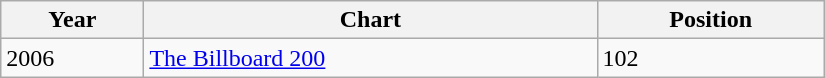<table class="wikitable" style="margin-top: 0" width="550px">
<tr>
<th align="left">Year</th>
<th align="left">Chart</th>
<th align="left">Position</th>
</tr>
<tr>
<td>2006</td>
<td><a href='#'>The Billboard 200</a></td>
<td>102</td>
</tr>
</table>
